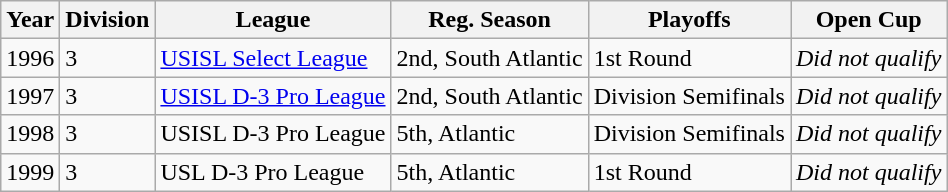<table class="wikitable">
<tr>
<th>Year</th>
<th>Division</th>
<th>League</th>
<th>Reg. Season</th>
<th>Playoffs</th>
<th>Open Cup</th>
</tr>
<tr>
<td>1996</td>
<td>3</td>
<td><a href='#'>USISL Select League</a></td>
<td>2nd, South Atlantic</td>
<td>1st Round</td>
<td><em>Did not qualify</em></td>
</tr>
<tr>
<td>1997</td>
<td>3</td>
<td><a href='#'>USISL D-3 Pro League</a></td>
<td>2nd, South Atlantic</td>
<td>Division Semifinals</td>
<td><em>Did not qualify</em></td>
</tr>
<tr>
<td>1998</td>
<td>3</td>
<td>USISL D-3 Pro League</td>
<td>5th, Atlantic</td>
<td>Division Semifinals</td>
<td><em>Did not qualify</em></td>
</tr>
<tr>
<td>1999</td>
<td>3</td>
<td>USL D-3 Pro League</td>
<td>5th, Atlantic</td>
<td>1st Round</td>
<td><em>Did not qualify</em></td>
</tr>
</table>
